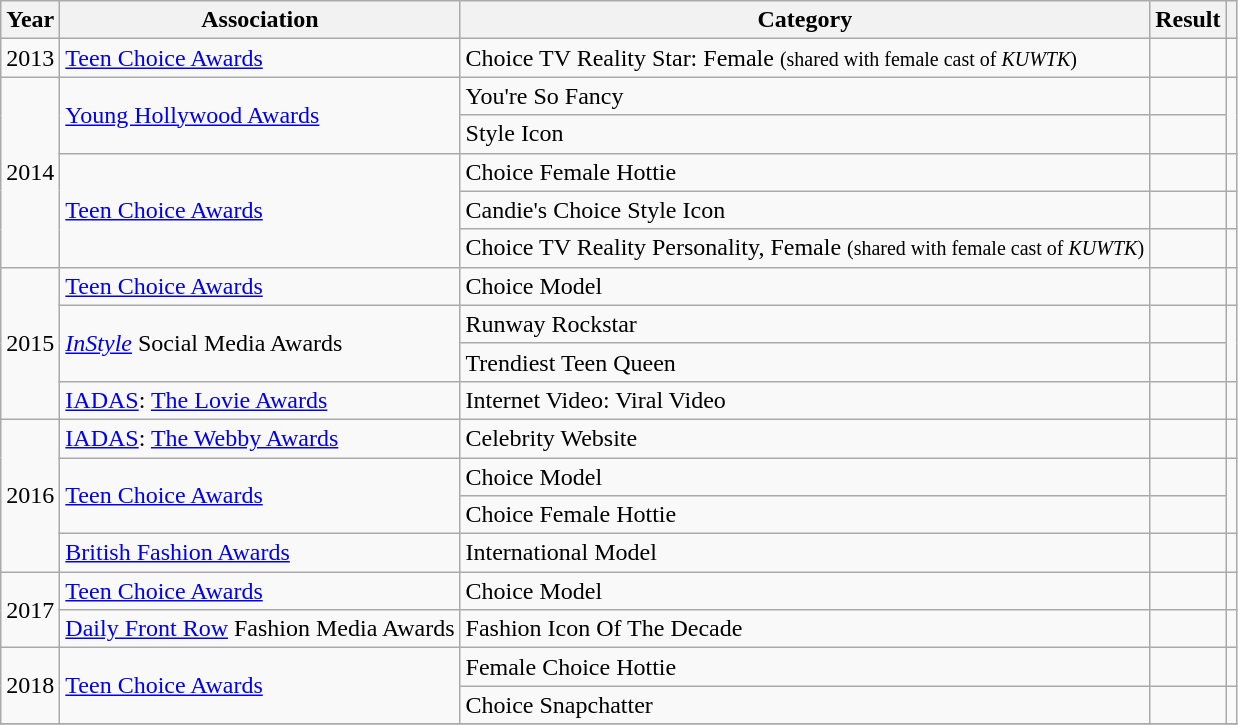<table class="wikitable sortable">
<tr>
<th>Year</th>
<th>Association</th>
<th>Category</th>
<th>Result</th>
<th class="unsortable"></th>
</tr>
<tr>
<td>2013</td>
<td><a href='#'>Teen Choice Awards</a></td>
<td>Choice TV Reality Star: Female <small>(shared with female cast of <em>KUWTK</em>)</small></td>
<td></td>
<td></td>
</tr>
<tr>
<td rowspan=5>2014</td>
<td rowspan=2><a href='#'>Young Hollywood Awards</a></td>
<td>You're So Fancy</td>
<td></td>
<td rowspan="2"></td>
</tr>
<tr>
<td>Style Icon</td>
<td></td>
</tr>
<tr>
<td rowspan=3><a href='#'>Teen Choice Awards</a></td>
<td>Choice Female Hottie</td>
<td></td>
<td></td>
</tr>
<tr>
<td>Candie's Choice Style Icon</td>
<td></td>
<td></td>
</tr>
<tr>
<td>Choice TV Reality Personality, Female <small>(shared with female cast of <em>KUWTK</em>)</small></td>
<td></td>
<td></td>
</tr>
<tr>
<td rowspan="4">2015</td>
<td><a href='#'>Teen Choice Awards</a></td>
<td>Choice Model</td>
<td></td>
<td></td>
</tr>
<tr>
<td rowspan=2><em><a href='#'>InStyle</a></em> Social Media Awards</td>
<td>Runway Rockstar</td>
<td></td>
<td rowspan="2"></td>
</tr>
<tr>
<td>Trendiest Teen Queen</td>
<td></td>
</tr>
<tr>
<td><a href='#'>IADAS</a>: <a href='#'>The Lovie Awards</a></td>
<td>Internet Video: Viral Video</td>
<td></td>
<td></td>
</tr>
<tr>
<td rowspan=4>2016</td>
<td><a href='#'>IADAS</a>: <a href='#'>The Webby Awards</a></td>
<td>Celebrity Website</td>
<td></td>
<td></td>
</tr>
<tr>
<td rowspan=2><a href='#'>Teen Choice Awards</a></td>
<td>Choice Model</td>
<td></td>
<td rowspan="2"></td>
</tr>
<tr>
<td>Choice Female Hottie</td>
<td></td>
</tr>
<tr>
<td><a href='#'>British Fashion Awards</a></td>
<td>International Model</td>
<td></td>
<td></td>
</tr>
<tr>
<td rowspan=2>2017</td>
<td><a href='#'>Teen Choice Awards</a></td>
<td>Choice Model</td>
<td></td>
<td></td>
</tr>
<tr>
<td><a href='#'>Daily Front Row</a> Fashion Media Awards</td>
<td>Fashion Icon Of The Decade</td>
<td></td>
<td></td>
</tr>
<tr>
<td rowspan="2">2018</td>
<td rowspan=2><a href='#'>Teen Choice Awards</a></td>
<td>Female Choice Hottie</td>
<td></td>
<td></td>
</tr>
<tr>
<td>Choice Snapchatter</td>
<td></td>
<td></td>
</tr>
<tr>
</tr>
</table>
